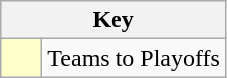<table class="wikitable" style="text-align: center;">
<tr>
<th colspan=2>Key</th>
</tr>
<tr>
<td style="background:#ffffcc; width:20px;"></td>
<td align=left>Teams to Playoffs</td>
</tr>
</table>
